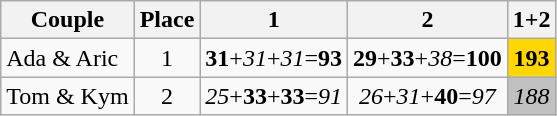<table class="wikitable sortable" style="text-align:center">
<tr>
<th>Couple</th>
<th>Place</th>
<th>1</th>
<th>2</th>
<th>1+2</th>
</tr>
<tr>
<td style="text-align:left">Ada & Aric</td>
<td>1</td>
<td><span><strong>31</strong></span>+<span><em>31</em></span>+<span><em>31</em></span>=<span><strong>93</strong></span></td>
<td><span><strong>29</strong></span>+<span><strong>33</strong></span>+<span><em>38</em></span>=<span><strong>100</strong></span></td>
<td style="background:gold;"><span><strong>193</strong></span></td>
</tr>
<tr>
<td style="text-align:left">Tom & Kym</td>
<td>2</td>
<td><span><em>25</em></span>+<span><strong>33</strong></span>+<span><strong>33</strong></span>=<span><em>91</em></span></td>
<td><span><em>26</em></span>+<span><em>31</em></span>+<span><strong>40</strong></span>=<span><em>97</em></span></td>
<td style="background:silver;"><span><em>188</em></span></td>
</tr>
</table>
